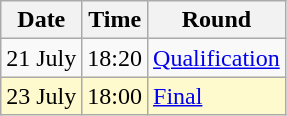<table class="wikitable">
<tr>
<th>Date</th>
<th>Time</th>
<th>Round</th>
</tr>
<tr>
<td>21 July</td>
<td>18:20</td>
<td><a href='#'>Qualification</a></td>
</tr>
<tr style=background:lemonchiffon>
<td>23 July</td>
<td>18:00</td>
<td><a href='#'>Final</a></td>
</tr>
</table>
